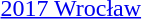<table>
<tr>
<td><a href='#'>2017 Wrocław</a></td>
<td></td>
<td></td>
<td></td>
</tr>
</table>
